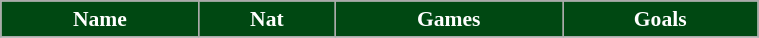<table class="wikitable" style="text-align:center; font-size:90%; width:40%;">
<tr>
<th style="background:#004812; color:white; text-align:center;">Name</th>
<th style="background:#004812; color:white; text-align:center;">Nat</th>
<th style="background:#004812; color:white; text-align:center;">Games</th>
<th style="background:#004812; color:white; text-align:center;">Goals</th>
</tr>
<tr>
</tr>
</table>
